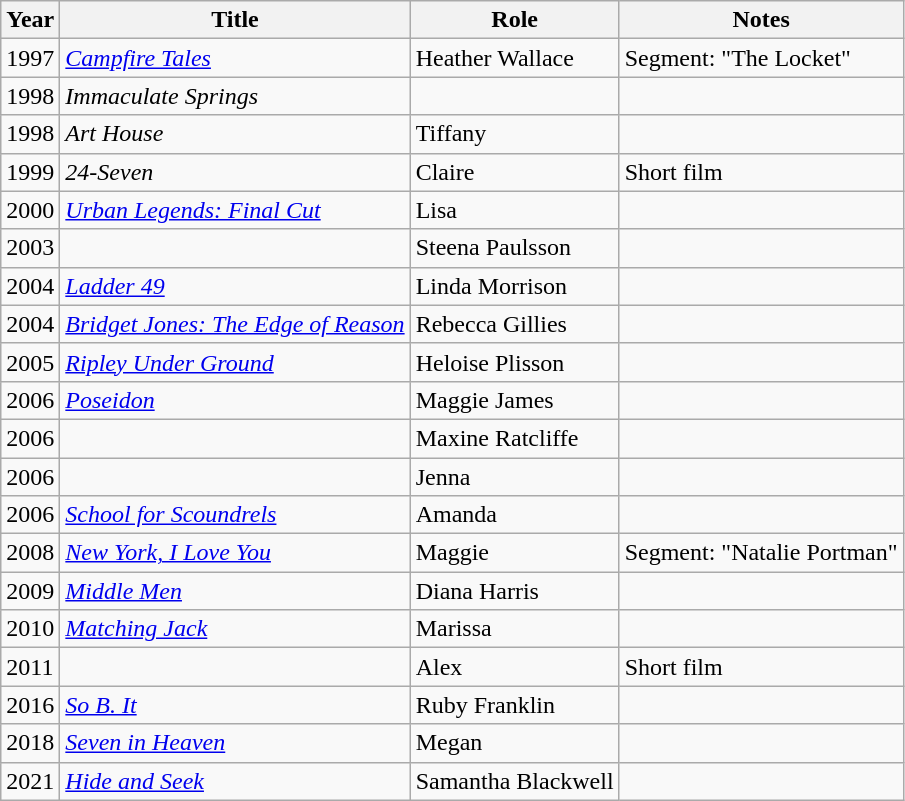<table class="wikitable sortable">
<tr>
<th>Year</th>
<th>Title</th>
<th>Role</th>
<th class="unsortable">Notes</th>
</tr>
<tr>
<td>1997</td>
<td><em><a href='#'>Campfire Tales</a></em></td>
<td>Heather Wallace</td>
<td>Segment: "The Locket"</td>
</tr>
<tr>
<td>1998</td>
<td><em>Immaculate Springs</em></td>
<td></td>
<td></td>
</tr>
<tr>
<td>1998</td>
<td><em>Art House</em></td>
<td>Tiffany</td>
<td></td>
</tr>
<tr>
<td>1999</td>
<td><em>24-Seven</em></td>
<td>Claire</td>
<td>Short film</td>
</tr>
<tr>
<td>2000</td>
<td><em><a href='#'>Urban Legends: Final Cut</a></em></td>
<td>Lisa</td>
<td></td>
</tr>
<tr>
<td>2003</td>
<td><em></em></td>
<td>Steena Paulsson</td>
<td></td>
</tr>
<tr>
<td>2004</td>
<td><em><a href='#'>Ladder 49</a></em></td>
<td>Linda Morrison</td>
<td></td>
</tr>
<tr>
<td>2004</td>
<td><em><a href='#'>Bridget Jones: The Edge of Reason</a></em></td>
<td>Rebecca Gillies</td>
<td></td>
</tr>
<tr>
<td>2005</td>
<td><em><a href='#'>Ripley Under Ground</a></em></td>
<td>Heloise Plisson</td>
<td></td>
</tr>
<tr>
<td>2006</td>
<td><em><a href='#'>Poseidon</a></em></td>
<td>Maggie James</td>
<td></td>
</tr>
<tr>
<td>2006</td>
<td><em></em></td>
<td>Maxine Ratcliffe</td>
<td></td>
</tr>
<tr>
<td>2006</td>
<td><em></em></td>
<td>Jenna</td>
<td></td>
</tr>
<tr>
<td>2006</td>
<td><em><a href='#'>School for Scoundrels</a></em></td>
<td>Amanda</td>
<td></td>
</tr>
<tr>
<td>2008</td>
<td><em><a href='#'>New York, I Love You</a></em></td>
<td>Maggie</td>
<td>Segment: "Natalie Portman"</td>
</tr>
<tr>
<td>2009</td>
<td><em><a href='#'>Middle Men</a></em></td>
<td>Diana Harris</td>
<td></td>
</tr>
<tr>
<td>2010</td>
<td><em><a href='#'>Matching Jack</a></em></td>
<td>Marissa</td>
<td></td>
</tr>
<tr>
<td>2011</td>
<td><em></em></td>
<td>Alex</td>
<td>Short film</td>
</tr>
<tr>
<td>2016</td>
<td><em><a href='#'>So B. It</a></em></td>
<td>Ruby Franklin</td>
<td></td>
</tr>
<tr>
<td>2018</td>
<td><em><a href='#'>Seven in Heaven</a></em></td>
<td>Megan</td>
<td></td>
</tr>
<tr>
<td>2021</td>
<td><em><a href='#'>Hide and Seek</a></em></td>
<td>Samantha Blackwell</td>
<td></td>
</tr>
</table>
